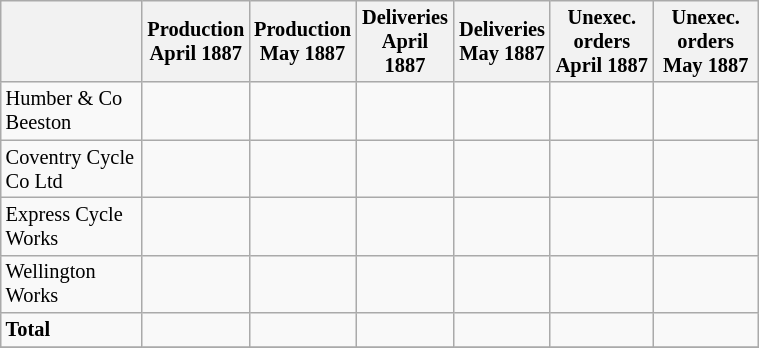<table class="wikitable" style="font-size: 85%; width:40%">
<tr ---->
<th></th>
<th>Production<br>April 1887</th>
<th>Production<br>May 1887</th>
<th>Deliveries<br>April 1887</th>
<th>Deliveries<br>May 1887</th>
<th>Unexec. orders<br>April 1887</th>
<th>Unexec. orders<br>May 1887</th>
</tr>
<tr>
<td>Humber & Co Beeston</td>
<td></td>
<td></td>
<td></td>
<td></td>
<td></td>
<td></td>
</tr>
<tr>
<td>Coventry Cycle Co Ltd</td>
<td></td>
<td></td>
<td></td>
<td></td>
<td></td>
<td></td>
</tr>
<tr>
<td>Express Cycle Works</td>
<td></td>
<td></td>
<td></td>
<td></td>
<td></td>
<td></td>
</tr>
<tr>
<td>Wellington Works</td>
<td></td>
<td></td>
<td></td>
<td></td>
<td></td>
<td></td>
</tr>
<tr>
<td><strong>Total</strong></td>
<td></td>
<td></td>
<td></td>
<td></td>
<td></td>
<td></td>
</tr>
<tr>
</tr>
</table>
